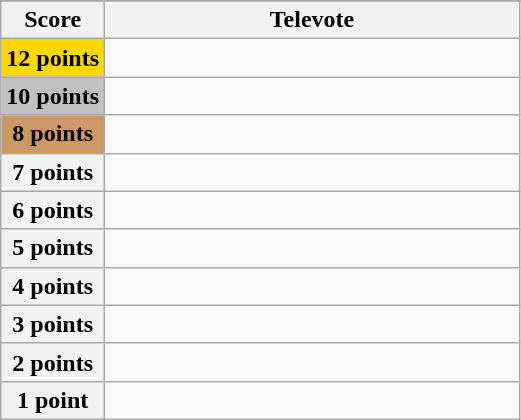<table class="wikitable">
<tr>
</tr>
<tr>
<th scope="col" width="20%">Score</th>
<th scope="col">Televote</th>
</tr>
<tr>
<th scope="row" style="background:gold">12 points</th>
<td></td>
</tr>
<tr>
<th scope="row" style="background:silver">10 points</th>
<td></td>
</tr>
<tr>
<th scope="row" style="background:#CC9966">8 points</th>
<td></td>
</tr>
<tr>
<th scope="row">7 points</th>
<td></td>
</tr>
<tr>
<th scope="row">6 points</th>
<td></td>
</tr>
<tr>
<th scope="row">5 points</th>
<td></td>
</tr>
<tr>
<th scope="row">4 points</th>
<td></td>
</tr>
<tr>
<th scope="row">3 points</th>
<td></td>
</tr>
<tr>
<th scope="row">2 points</th>
<td></td>
</tr>
<tr>
<th scope="row">1 point</th>
<td></td>
</tr>
</table>
